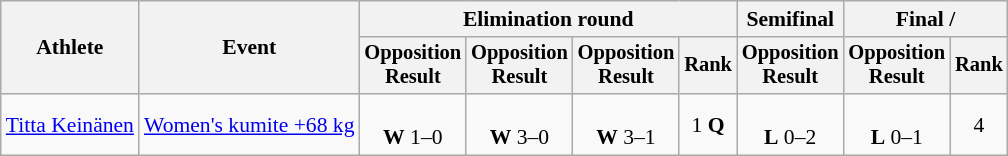<table class=wikitable style=font-size:90%;text-align:center>
<tr>
<th rowspan=2>Athlete</th>
<th rowspan=2>Event</th>
<th colspan=4>Elimination round</th>
<th>Semifinal</th>
<th colspan=2>Final / </th>
</tr>
<tr style=font-size:95%>
<th>Opposition<br>Result</th>
<th>Opposition<br>Result</th>
<th>Opposition<br>Result</th>
<th>Rank</th>
<th>Opposition<br>Result</th>
<th>Opposition<br>Result</th>
<th>Rank</th>
</tr>
<tr>
<td align=left><a href='#'>Titta Keinänen</a></td>
<td align=left><a href='#'>Women's kumite +68 kg</a></td>
<td><br><strong>W</strong> 1–0</td>
<td><br><strong>W</strong> 3–0</td>
<td><br><strong>W</strong> 3–1</td>
<td>1 <strong>Q</strong></td>
<td><br><strong>L</strong> 0–2</td>
<td><br><strong>L</strong> 0–1</td>
<td>4</td>
</tr>
</table>
